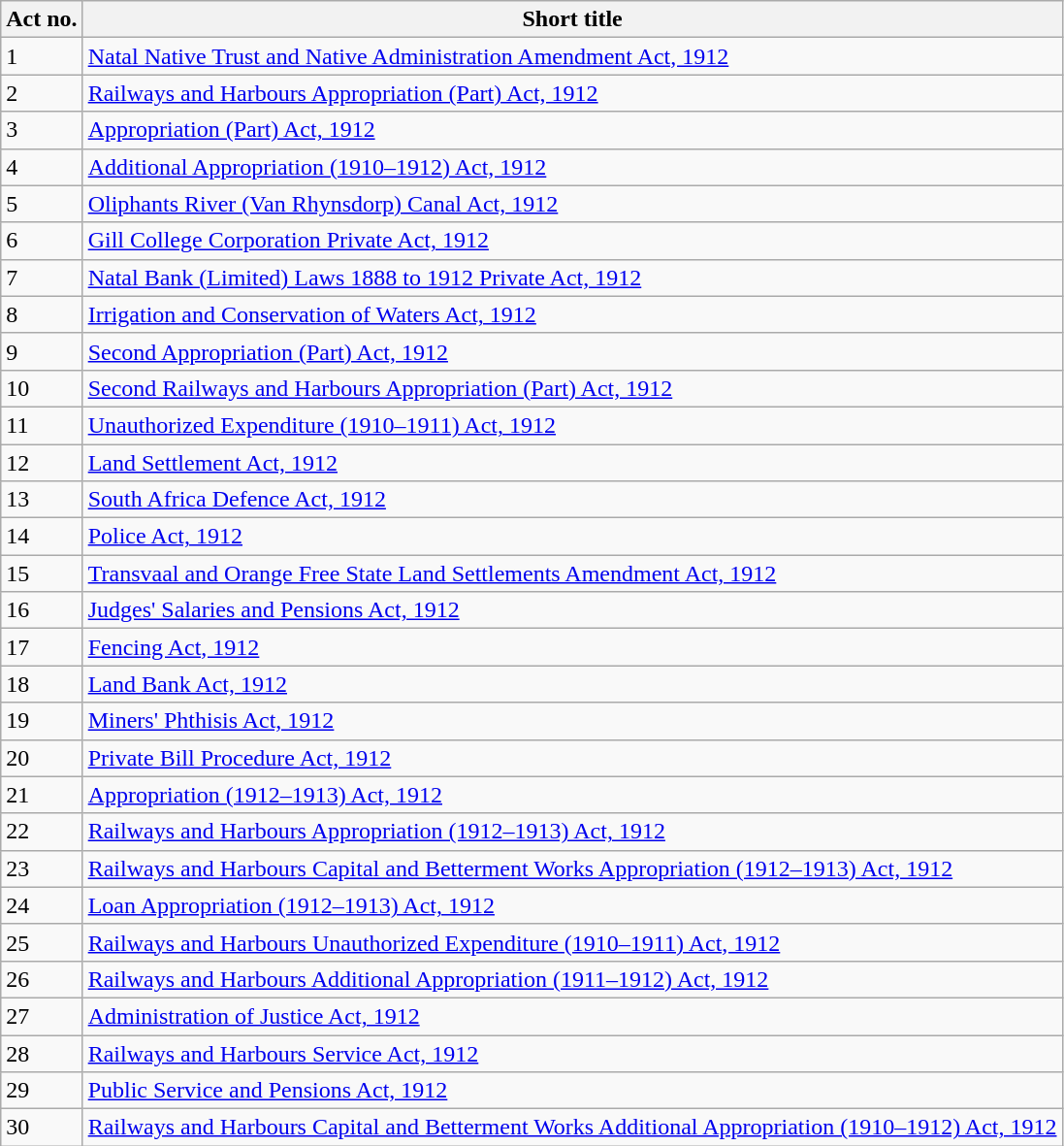<table class="wikitable sortable">
<tr>
<th>Act no.</th>
<th>Short title</th>
</tr>
<tr>
<td>1</td>
<td><a href='#'>Natal Native Trust and Native Administration Amendment Act, 1912</a></td>
</tr>
<tr>
<td>2</td>
<td><a href='#'>Railways and Harbours Appropriation (Part) Act, 1912</a></td>
</tr>
<tr>
<td>3</td>
<td><a href='#'>Appropriation (Part) Act, 1912</a></td>
</tr>
<tr>
<td>4</td>
<td><a href='#'>Additional Appropriation (1910–1912) Act, 1912</a></td>
</tr>
<tr>
<td>5</td>
<td><a href='#'>Oliphants River (Van Rhynsdorp) Canal Act, 1912</a></td>
</tr>
<tr>
<td>6</td>
<td><a href='#'>Gill College Corporation Private Act, 1912</a></td>
</tr>
<tr>
<td>7</td>
<td><a href='#'>Natal Bank (Limited) Laws 1888 to 1912 Private Act, 1912</a></td>
</tr>
<tr>
<td>8</td>
<td><a href='#'>Irrigation and Conservation of Waters Act, 1912</a></td>
</tr>
<tr>
<td>9</td>
<td><a href='#'>Second Appropriation (Part) Act, 1912</a></td>
</tr>
<tr>
<td>10</td>
<td><a href='#'>Second Railways and Harbours Appropriation (Part) Act, 1912</a></td>
</tr>
<tr>
<td>11</td>
<td><a href='#'>Unauthorized Expenditure (1910–1911) Act, 1912</a></td>
</tr>
<tr>
<td>12</td>
<td><a href='#'>Land Settlement Act, 1912</a></td>
</tr>
<tr>
<td>13</td>
<td><a href='#'>South Africa Defence Act, 1912</a></td>
</tr>
<tr>
<td>14</td>
<td><a href='#'>Police Act, 1912</a></td>
</tr>
<tr>
<td>15</td>
<td><a href='#'>Transvaal and Orange Free State Land Settlements Amendment Act, 1912</a></td>
</tr>
<tr>
<td>16</td>
<td><a href='#'>Judges' Salaries and Pensions Act, 1912</a></td>
</tr>
<tr>
<td>17</td>
<td><a href='#'>Fencing Act, 1912</a></td>
</tr>
<tr>
<td>18</td>
<td><a href='#'>Land Bank Act, 1912</a></td>
</tr>
<tr>
<td>19</td>
<td><a href='#'>Miners' Phthisis Act, 1912</a></td>
</tr>
<tr>
<td>20</td>
<td><a href='#'>Private Bill Procedure Act, 1912</a></td>
</tr>
<tr>
<td>21</td>
<td><a href='#'>Appropriation (1912–1913) Act, 1912</a></td>
</tr>
<tr>
<td>22</td>
<td><a href='#'>Railways and Harbours Appropriation (1912–1913) Act, 1912</a></td>
</tr>
<tr>
<td>23</td>
<td><a href='#'>Railways and Harbours Capital and Betterment Works Appropriation (1912–1913) Act, 1912</a></td>
</tr>
<tr>
<td>24</td>
<td><a href='#'>Loan Appropriation (1912–1913) Act, 1912</a></td>
</tr>
<tr>
<td>25</td>
<td><a href='#'>Railways and Harbours Unauthorized Expenditure (1910–1911) Act, 1912</a></td>
</tr>
<tr>
<td>26</td>
<td><a href='#'>Railways and Harbours Additional Appropriation (1911–1912) Act, 1912</a></td>
</tr>
<tr>
<td>27</td>
<td><a href='#'>Administration of Justice Act, 1912</a></td>
</tr>
<tr>
<td>28</td>
<td><a href='#'>Railways and Harbours Service Act, 1912</a></td>
</tr>
<tr>
<td>29</td>
<td><a href='#'>Public Service and Pensions Act, 1912</a></td>
</tr>
<tr>
<td>30</td>
<td><a href='#'>Railways and Harbours Capital and Betterment Works Additional Appropriation (1910–1912) Act, 1912</a></td>
</tr>
</table>
